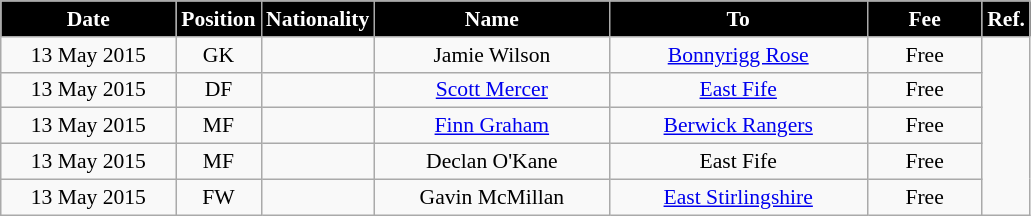<table class="wikitable"  style="text-align:center; font-size:90%; ">
<tr>
<th style="background:#000000; color:white; width:110px;">Date</th>
<th style="background:#000000; color:white; width:50px;">Position</th>
<th style="background:#000000; color:white; width:50px;">Nationality</th>
<th style="background:#000000; color:white; width:150px;">Name</th>
<th style="background:#000000; color:white; width:165px;">To</th>
<th style="background:#000000; color:white; width:70px;">Fee</th>
<th style="background:#000000; color:white; width:25px;">Ref.</th>
</tr>
<tr>
<td>13 May 2015</td>
<td>GK</td>
<td></td>
<td>Jamie Wilson</td>
<td><a href='#'>Bonnyrigg Rose</a></td>
<td>Free</td>
<td rowspan="5" valign="center"></td>
</tr>
<tr>
<td>13 May 2015</td>
<td>DF</td>
<td></td>
<td><a href='#'>Scott Mercer</a></td>
<td><a href='#'>East Fife</a></td>
<td>Free</td>
</tr>
<tr>
<td>13 May 2015</td>
<td>MF</td>
<td></td>
<td><a href='#'>Finn Graham</a></td>
<td> <a href='#'>Berwick Rangers</a></td>
<td>Free</td>
</tr>
<tr>
<td>13 May 2015</td>
<td>MF</td>
<td></td>
<td>Declan O'Kane</td>
<td>East Fife</td>
<td>Free</td>
</tr>
<tr>
<td>13 May 2015</td>
<td>FW</td>
<td></td>
<td>Gavin McMillan</td>
<td><a href='#'>East Stirlingshire</a></td>
<td>Free</td>
</tr>
</table>
